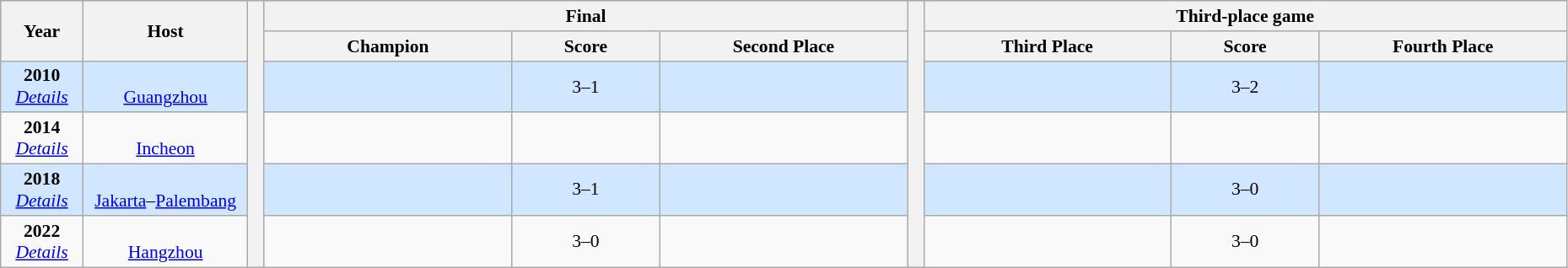<table class="wikitable" style="font-size:90%; width: 98%; text-align: center;">
<tr bgcolor=#C1D8FF>
<th rowspan=2 width=5%>Year</th>
<th rowspan=2 width=10%>Host</th>
<th width=1% rowspan=6 bgcolor=ffffff></th>
<th colspan=3>Final</th>
<th width=1% rowspan=6 bgcolor=ffffff></th>
<th colspan=3>Third-place game</th>
</tr>
<tr bgcolor=#EFEFEF>
<th width=15%>Champion</th>
<th width=9%>Score</th>
<th width=15%>Second Place</th>
<th width=15%>Third Place</th>
<th width=9%>Score</th>
<th width=15%>Fourth Place</th>
</tr>
<tr bgcolor=#D0E7FF>
<td><strong>2010</strong><br><em><a href='#'>Details</a></em></td>
<td> <br><a href='#'>Guangzhou</a></td>
<td><strong></strong></td>
<td>3–1</td>
<td></td>
<td></td>
<td>3–2</td>
<td></td>
</tr>
<tr>
<td><strong>2014</strong><br><em><a href='#'>Details</a></em></td>
<td> <br><a href='#'>Incheon</a></td>
<td><strong></strong></td>
<td></td>
<td></td>
<td></td>
<td></td>
<td></td>
</tr>
<tr bgcolor=#D0E7FF>
<td><strong>2018</strong><br><em><a href='#'>Details</a></em></td>
<td> <br><a href='#'>Jakarta</a>–<a href='#'>Palembang</a></td>
<td><strong></strong></td>
<td>3–1</td>
<td></td>
<td></td>
<td>3–0</td>
<td></td>
</tr>
<tr>
<td><strong>2022</strong><br><em><a href='#'>Details</a></em></td>
<td> <br><a href='#'>Hangzhou</a></td>
<td></td>
<td>3–0</td>
<td></td>
<td></td>
<td>3–0</td>
<td></td>
</tr>
</table>
